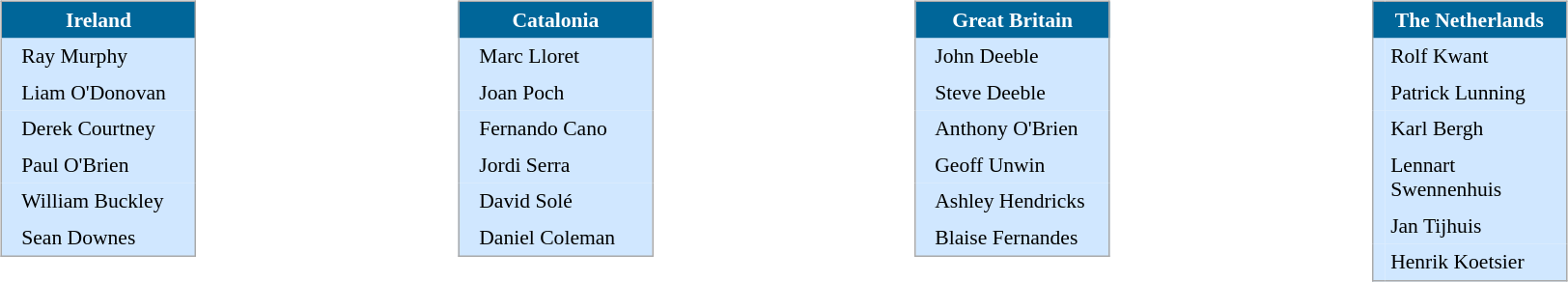<table width="100%" align=center>
<tr>
<td valign="top" width="22%"><br><table align=center cellpadding="4" cellspacing="0" style="background: #f9f9f9; border: 1px #aaa solid; border-collapse: collapse; font-size: 90%;" width=135>
<tr align=center style="background:#006699; color:white;">
<th width=100% colspan=2> Ireland</th>
</tr>
<tr align=left style="background:#D0E7FF;">
<td></td>
<td>Ray Murphy</td>
</tr>
<tr align=left style="background:#D0E7FF;">
<td></td>
<td>Liam O'Donovan</td>
</tr>
<tr align=left style="background:#D0E7FF;">
<td></td>
<td>Derek Courtney</td>
</tr>
<tr align=left style="background:#D0E7FF;">
<td></td>
<td>Paul O'Brien</td>
</tr>
<tr align=left style="background:#D0E7FF;">
<td></td>
<td>William Buckley</td>
</tr>
<tr align=left style="background:#D0E7FF;">
<td></td>
<td>Sean Downes</td>
</tr>
</table>
</td>
<td valign="top" width="22%"><br><table align=center cellpadding="4" cellspacing="0" style="background: #f9f9f9; border: 1px #aaa solid; border-collapse: collapse; font-size: 90%;" width=135>
<tr align=center style="background:#006699; color:white;">
<th width=100% colspan=2> Catalonia</th>
</tr>
<tr align=left style="background:#D0E7FF;">
<td></td>
<td>Marc Lloret</td>
</tr>
<tr align=left style="background:#D0E7FF;">
<td></td>
<td>Joan Poch</td>
</tr>
<tr align=left style="background:#D0E7FF;">
<td></td>
<td>Fernando Cano</td>
</tr>
<tr align=left style="background:#D0E7FF;">
<td></td>
<td>Jordi Serra</td>
</tr>
<tr align=left style="background:#D0E7FF;">
<td></td>
<td>David Solé</td>
</tr>
<tr align=left style="background:#D0E7FF;">
<td></td>
<td>Daniel Coleman</td>
</tr>
</table>
</td>
<td valign="top" width="22%"><br><table align=center cellpadding="4" cellspacing="0" style="background: #f9f9f9; border: 1px #aaa solid; border-collapse: collapse; font-size: 90%;" width=135>
<tr align=center style="background:#006699; color:white;">
<th width=100% colspan=2> Great Britain</th>
</tr>
<tr align=left style="background:#D0E7FF;">
<td></td>
<td>John Deeble</td>
</tr>
<tr align=left style="background:#D0E7FF;">
<td></td>
<td>Steve Deeble</td>
</tr>
<tr align=left style="background:#D0E7FF;">
<td></td>
<td>Anthony O'Brien</td>
</tr>
<tr align=left style="background:#D0E7FF;">
<td></td>
<td>Geoff Unwin</td>
</tr>
<tr align=left style="background:#D0E7FF;">
<td></td>
<td>Ashley Hendricks</td>
</tr>
<tr align=left style="background:#D0E7FF;">
<td></td>
<td>Blaise Fernandes</td>
</tr>
</table>
</td>
<td valign="top" width="22%"><br><table align=center cellpadding="4" cellspacing="0" style="background: #f9f9f9; border: 1px #aaa solid; border-collapse: collapse; font-size: 90%;" width=135>
<tr align=center style="background:#006699; color:white;">
<th width=100% colspan=2> The Netherlands</th>
</tr>
<tr align=left style="background:#D0E7FF;">
<td></td>
<td>Rolf Kwant</td>
</tr>
<tr align=left style="background:#D0E7FF;">
<td></td>
<td>Patrick Lunning</td>
</tr>
<tr align=left style="background:#D0E7FF;">
<td></td>
<td>Karl Bergh</td>
</tr>
<tr align=left style="background:#D0E7FF;">
<td></td>
<td>Lennart Swennenhuis</td>
</tr>
<tr align=left style="background:#D0E7FF;">
<td></td>
<td>Jan Tijhuis</td>
</tr>
<tr align=left style="background:#D0E7FF;">
<td></td>
<td>Henrik Koetsier</td>
</tr>
</table>
</td>
</tr>
</table>
